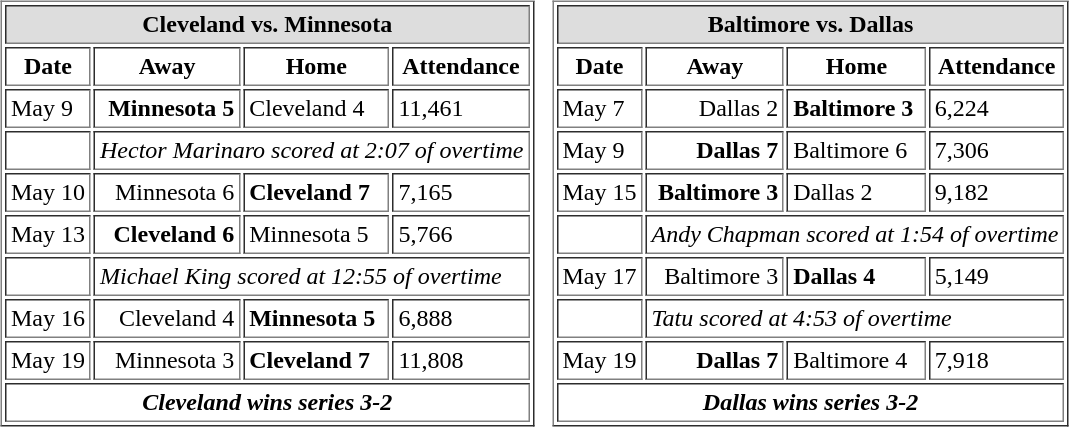<table cellspacing="10">
<tr>
<td valign="top"><br><table cellpadding="3" border="1">
<tr>
<th bgcolor="#DDDDDD" align="center" colspan="4">Cleveland vs. Minnesota</th>
</tr>
<tr>
<th>Date</th>
<th>Away</th>
<th>Home</th>
<th>Attendance</th>
</tr>
<tr>
<td>May 9</td>
<td align="right"><strong>Minnesota 5</strong></td>
<td>Cleveland 4</td>
<td>11,461</td>
</tr>
<tr>
<td></td>
<td align="left" colspan="4"><em>Hector Marinaro scored at 2:07 of overtime</em></td>
</tr>
<tr>
<td>May 10</td>
<td align="right">Minnesota 6</td>
<td><strong>Cleveland 7</strong></td>
<td>7,165</td>
</tr>
<tr>
<td>May 13</td>
<td align="right"><strong>Cleveland 6</strong></td>
<td>Minnesota 5</td>
<td>5,766</td>
</tr>
<tr>
<td></td>
<td align="left" colspan="4"><em>Michael King scored at 12:55 of overtime</em></td>
</tr>
<tr>
<td>May 16</td>
<td align="right">Cleveland 4</td>
<td><strong>Minnesota 5</strong></td>
<td>6,888</td>
</tr>
<tr>
<td>May 19</td>
<td align="right">Minnesota 3</td>
<td><strong>Cleveland 7</strong></td>
<td>11,808</td>
</tr>
<tr>
<td align="center" colspan="4"><strong><em>Cleveland wins series 3-2</em></strong></td>
</tr>
</table>
</td>
<td valign="top"><br><table cellpadding="3" border="1">
<tr>
<th bgcolor="#DDDDDD" align="center" colspan="4">Baltimore vs. Dallas</th>
</tr>
<tr>
<th>Date</th>
<th>Away</th>
<th>Home</th>
<th>Attendance</th>
</tr>
<tr>
<td>May 7</td>
<td align="right">Dallas 2</td>
<td><strong>Baltimore 3</strong></td>
<td>6,224</td>
</tr>
<tr>
<td>May 9</td>
<td align="right"><strong>Dallas 7</strong></td>
<td>Baltimore 6</td>
<td>7,306</td>
</tr>
<tr>
<td>May 15</td>
<td align="right"><strong>Baltimore 3</strong></td>
<td>Dallas 2</td>
<td>9,182</td>
</tr>
<tr>
<td></td>
<td align="left" colspan="4"><em>Andy Chapman scored at 1:54 of overtime</em></td>
</tr>
<tr>
<td>May 17</td>
<td align="right">Baltimore 3</td>
<td><strong>Dallas 4</strong></td>
<td>5,149</td>
</tr>
<tr>
<td></td>
<td align="left" colspan="4"><em>Tatu scored at 4:53 of overtime</em></td>
</tr>
<tr>
<td>May 19</td>
<td align="right"><strong>Dallas 7</strong></td>
<td>Baltimore 4</td>
<td>7,918</td>
</tr>
<tr>
<td align="center" colspan="4"><strong><em>Dallas wins series 3-2</em></strong></td>
</tr>
</table>
</td>
</tr>
</table>
